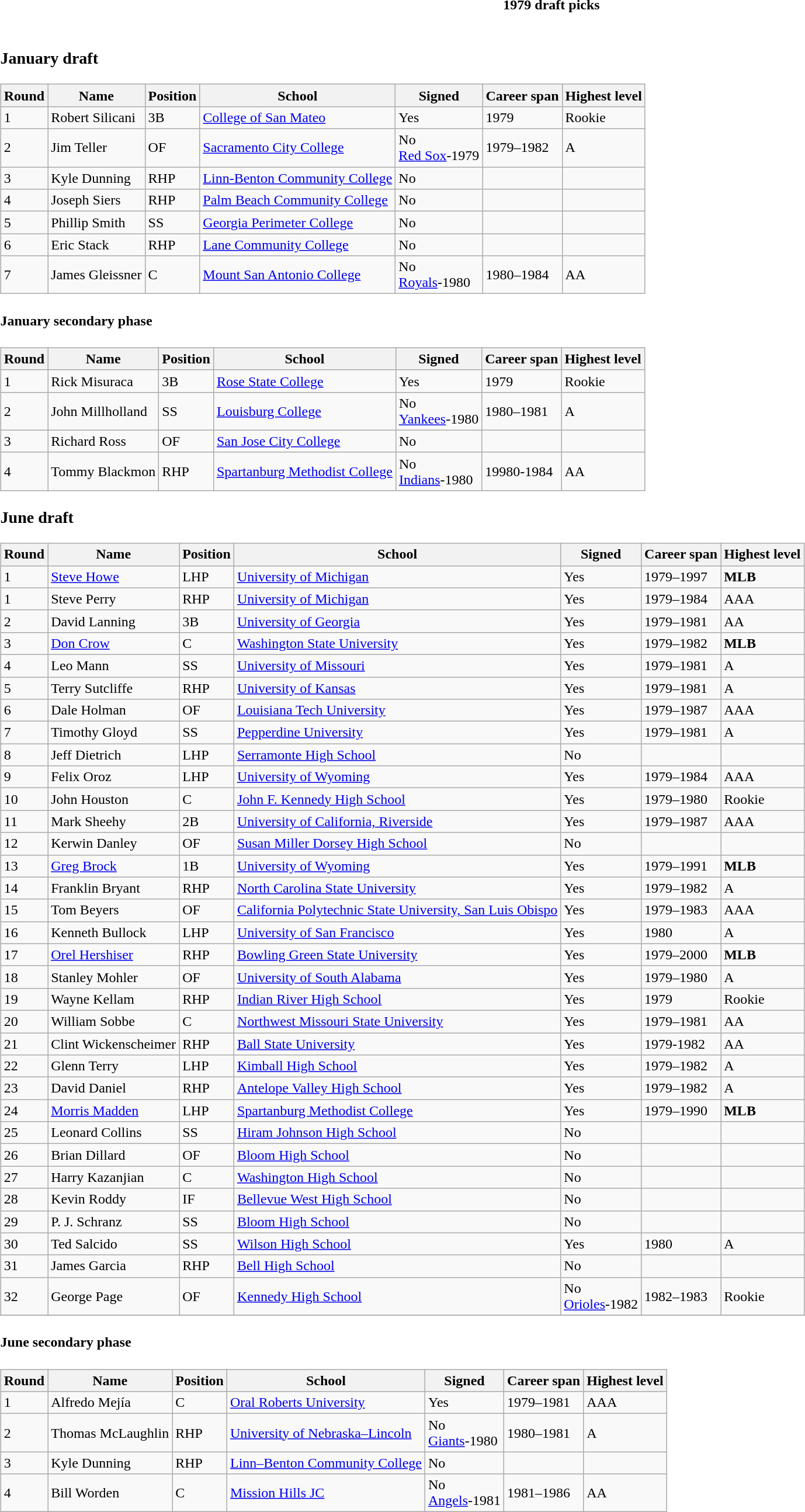<table class="toccolours collapsible collapsed" style="width:100%; background:inherit">
<tr>
<th>1979 draft picks</th>
</tr>
<tr>
<td><br><h3>January draft</h3><table class="wikitable">
<tr>
<th>Round</th>
<th>Name</th>
<th>Position</th>
<th>School</th>
<th>Signed</th>
<th>Career span</th>
<th>Highest level</th>
</tr>
<tr>
<td>1</td>
<td>Robert Silicani</td>
<td>3B</td>
<td><a href='#'>College of San Mateo</a></td>
<td>Yes</td>
<td>1979</td>
<td>Rookie</td>
</tr>
<tr>
<td>2</td>
<td>Jim Teller</td>
<td>OF</td>
<td><a href='#'>Sacramento City College</a></td>
<td>No<br><a href='#'>Red Sox</a>-1979</td>
<td>1979–1982</td>
<td>A</td>
</tr>
<tr>
<td>3</td>
<td>Kyle Dunning</td>
<td>RHP</td>
<td><a href='#'>Linn-Benton Community College</a></td>
<td>No</td>
<td></td>
<td></td>
</tr>
<tr>
<td>4</td>
<td>Joseph Siers</td>
<td>RHP</td>
<td><a href='#'>Palm Beach Community College</a></td>
<td>No</td>
<td></td>
<td></td>
</tr>
<tr>
<td>5</td>
<td>Phillip Smith</td>
<td>SS</td>
<td><a href='#'>Georgia Perimeter College</a></td>
<td>No</td>
<td></td>
<td></td>
</tr>
<tr>
<td>6</td>
<td>Eric Stack</td>
<td>RHP</td>
<td><a href='#'>Lane Community College</a></td>
<td>No</td>
<td></td>
<td></td>
</tr>
<tr>
<td>7</td>
<td>James Gleissner</td>
<td>C</td>
<td><a href='#'>Mount San Antonio College</a></td>
<td>No<br><a href='#'>Royals</a>-1980</td>
<td>1980–1984</td>
<td>AA</td>
</tr>
</table>
<h4>January secondary phase</h4><table class="wikitable">
<tr>
<th>Round</th>
<th>Name</th>
<th>Position</th>
<th>School</th>
<th>Signed</th>
<th>Career span</th>
<th>Highest level</th>
</tr>
<tr>
<td>1</td>
<td>Rick Misuraca</td>
<td>3B</td>
<td><a href='#'>Rose State College</a></td>
<td>Yes</td>
<td>1979</td>
<td>Rookie</td>
</tr>
<tr>
<td>2</td>
<td>John Millholland</td>
<td>SS</td>
<td><a href='#'>Louisburg College</a></td>
<td>No<br><a href='#'>Yankees</a>-1980</td>
<td>1980–1981</td>
<td>A</td>
</tr>
<tr>
<td>3</td>
<td>Richard Ross</td>
<td>OF</td>
<td><a href='#'>San Jose City College</a></td>
<td>No</td>
<td></td>
<td></td>
</tr>
<tr>
<td>4</td>
<td>Tommy Blackmon</td>
<td>RHP</td>
<td><a href='#'>Spartanburg Methodist College</a></td>
<td>No<br><a href='#'>Indians</a>-1980</td>
<td>19980-1984</td>
<td>AA</td>
</tr>
</table>
<h3>June draft</h3><table class="wikitable">
<tr>
<th>Round</th>
<th>Name</th>
<th>Position</th>
<th>School</th>
<th>Signed</th>
<th>Career span</th>
<th>Highest level</th>
</tr>
<tr>
<td>1</td>
<td><a href='#'>Steve Howe</a></td>
<td>LHP</td>
<td><a href='#'>University of Michigan</a></td>
<td>Yes</td>
<td>1979–1997</td>
<td><strong>MLB</strong></td>
</tr>
<tr>
<td>1</td>
<td>Steve Perry</td>
<td>RHP</td>
<td><a href='#'>University of Michigan</a></td>
<td>Yes</td>
<td>1979–1984</td>
<td>AAA</td>
</tr>
<tr>
<td>2</td>
<td>David Lanning</td>
<td>3B</td>
<td><a href='#'>University of Georgia</a></td>
<td>Yes</td>
<td>1979–1981</td>
<td>AA</td>
</tr>
<tr>
<td>3</td>
<td><a href='#'>Don Crow</a></td>
<td>C</td>
<td><a href='#'>Washington State University</a></td>
<td>Yes</td>
<td>1979–1982</td>
<td><strong>MLB</strong></td>
</tr>
<tr>
<td>4</td>
<td>Leo Mann</td>
<td>SS</td>
<td><a href='#'>University of Missouri</a></td>
<td>Yes</td>
<td>1979–1981</td>
<td>A</td>
</tr>
<tr>
<td>5</td>
<td>Terry Sutcliffe</td>
<td>RHP</td>
<td><a href='#'>University of Kansas</a></td>
<td>Yes</td>
<td>1979–1981</td>
<td>A</td>
</tr>
<tr>
<td>6</td>
<td>Dale Holman</td>
<td>OF</td>
<td><a href='#'>Louisiana Tech University</a></td>
<td>Yes</td>
<td>1979–1987</td>
<td>AAA</td>
</tr>
<tr>
<td>7</td>
<td>Timothy Gloyd</td>
<td>SS</td>
<td><a href='#'>Pepperdine University</a></td>
<td>Yes</td>
<td>1979–1981</td>
<td>A</td>
</tr>
<tr>
<td>8</td>
<td>Jeff Dietrich</td>
<td>LHP</td>
<td><a href='#'>Serramonte High School</a></td>
<td>No</td>
<td></td>
<td></td>
</tr>
<tr>
<td>9</td>
<td>Felix Oroz</td>
<td>LHP</td>
<td><a href='#'>University of Wyoming</a></td>
<td>Yes</td>
<td>1979–1984</td>
<td>AAA</td>
</tr>
<tr>
<td>10</td>
<td>John Houston</td>
<td>C</td>
<td><a href='#'>John F. Kennedy High School</a></td>
<td>Yes</td>
<td>1979–1980</td>
<td>Rookie</td>
</tr>
<tr>
<td>11</td>
<td>Mark Sheehy</td>
<td>2B</td>
<td><a href='#'>University of California, Riverside</a></td>
<td>Yes</td>
<td>1979–1987</td>
<td>AAA</td>
</tr>
<tr>
<td>12</td>
<td>Kerwin Danley</td>
<td>OF</td>
<td><a href='#'>Susan Miller Dorsey High School</a></td>
<td>No</td>
<td></td>
<td></td>
</tr>
<tr>
<td>13</td>
<td><a href='#'>Greg Brock</a></td>
<td>1B</td>
<td><a href='#'>University of Wyoming</a></td>
<td>Yes</td>
<td>1979–1991</td>
<td><strong>MLB</strong></td>
</tr>
<tr>
<td>14</td>
<td>Franklin Bryant</td>
<td>RHP</td>
<td><a href='#'>North Carolina State University</a></td>
<td>Yes</td>
<td>1979–1982</td>
<td>A</td>
</tr>
<tr>
<td>15</td>
<td>Tom Beyers</td>
<td>OF</td>
<td><a href='#'>California Polytechnic State University, San Luis Obispo</a></td>
<td>Yes</td>
<td>1979–1983</td>
<td>AAA</td>
</tr>
<tr>
<td>16</td>
<td>Kenneth Bullock</td>
<td>LHP</td>
<td><a href='#'>University of San Francisco</a></td>
<td>Yes</td>
<td>1980</td>
<td>A</td>
</tr>
<tr>
<td>17</td>
<td><a href='#'>Orel Hershiser</a></td>
<td>RHP</td>
<td><a href='#'>Bowling Green State University</a></td>
<td>Yes</td>
<td>1979–2000</td>
<td><strong>MLB</strong></td>
</tr>
<tr>
<td>18</td>
<td>Stanley Mohler</td>
<td>OF</td>
<td><a href='#'>University of South Alabama</a></td>
<td>Yes</td>
<td>1979–1980</td>
<td>A</td>
</tr>
<tr>
<td>19</td>
<td>Wayne Kellam</td>
<td>RHP</td>
<td><a href='#'>Indian River High School</a></td>
<td>Yes</td>
<td>1979</td>
<td>Rookie</td>
</tr>
<tr>
<td>20</td>
<td>William Sobbe</td>
<td>C</td>
<td><a href='#'>Northwest Missouri State University</a></td>
<td>Yes</td>
<td>1979–1981</td>
<td>AA</td>
</tr>
<tr>
<td>21</td>
<td>Clint Wickenscheimer</td>
<td>RHP</td>
<td><a href='#'>Ball State University</a></td>
<td>Yes</td>
<td>1979-1982</td>
<td>AA</td>
</tr>
<tr>
<td>22</td>
<td>Glenn Terry</td>
<td>LHP</td>
<td><a href='#'>Kimball High School</a></td>
<td>Yes</td>
<td>1979–1982</td>
<td>A</td>
</tr>
<tr>
<td>23</td>
<td>David Daniel</td>
<td>RHP</td>
<td><a href='#'>Antelope Valley High School</a></td>
<td>Yes</td>
<td>1979–1982</td>
<td>A</td>
</tr>
<tr>
<td>24</td>
<td><a href='#'>Morris Madden</a></td>
<td>LHP</td>
<td><a href='#'>Spartanburg Methodist College</a></td>
<td>Yes</td>
<td>1979–1990</td>
<td><strong>MLB</strong></td>
</tr>
<tr>
<td>25</td>
<td>Leonard Collins</td>
<td>SS</td>
<td><a href='#'>Hiram Johnson High School</a></td>
<td>No</td>
<td></td>
<td></td>
</tr>
<tr>
<td>26</td>
<td>Brian Dillard</td>
<td>OF</td>
<td><a href='#'>Bloom High School</a></td>
<td>No</td>
<td></td>
<td></td>
</tr>
<tr>
<td>27</td>
<td>Harry Kazanjian</td>
<td>C</td>
<td><a href='#'>Washington High School</a></td>
<td>No</td>
<td></td>
<td></td>
</tr>
<tr>
<td>28</td>
<td>Kevin Roddy</td>
<td>IF</td>
<td><a href='#'>Bellevue West High School</a></td>
<td>No</td>
<td></td>
<td></td>
</tr>
<tr>
<td>29</td>
<td>P. J. Schranz</td>
<td>SS</td>
<td><a href='#'>Bloom High School</a></td>
<td>No</td>
<td></td>
<td></td>
</tr>
<tr>
<td>30</td>
<td>Ted Salcido</td>
<td>SS</td>
<td><a href='#'>Wilson High School</a></td>
<td>Yes</td>
<td>1980</td>
<td>A</td>
</tr>
<tr>
<td>31</td>
<td>James Garcia</td>
<td>RHP</td>
<td><a href='#'>Bell High School</a></td>
<td>No</td>
<td></td>
<td></td>
</tr>
<tr>
<td>32</td>
<td>George Page</td>
<td>OF</td>
<td><a href='#'>Kennedy High School</a></td>
<td>No<br><a href='#'>Orioles</a>-1982</td>
<td>1982–1983</td>
<td>Rookie</td>
</tr>
<tr>
</tr>
</table>
<h4>June secondary phase</h4><table class="wikitable">
<tr>
<th>Round</th>
<th>Name</th>
<th>Position</th>
<th>School</th>
<th>Signed</th>
<th>Career span</th>
<th>Highest level</th>
</tr>
<tr>
<td>1</td>
<td>Alfredo Mejía</td>
<td>C</td>
<td><a href='#'>Oral Roberts University</a></td>
<td>Yes</td>
<td>1979–1981</td>
<td>AAA</td>
</tr>
<tr>
<td>2</td>
<td>Thomas McLaughlin</td>
<td>RHP</td>
<td><a href='#'>University of Nebraska–Lincoln</a></td>
<td>No<br><a href='#'>Giants</a>-1980</td>
<td>1980–1981</td>
<td>A</td>
</tr>
<tr>
<td>3</td>
<td>Kyle Dunning</td>
<td>RHP</td>
<td><a href='#'>Linn–Benton Community College</a></td>
<td>No</td>
<td></td>
<td></td>
</tr>
<tr>
<td>4</td>
<td>Bill Worden</td>
<td>C</td>
<td><a href='#'>Mission Hills JC</a></td>
<td>No<br><a href='#'>Angels</a>-1981</td>
<td>1981–1986</td>
<td>AA</td>
</tr>
</table>
</td>
</tr>
</table>
